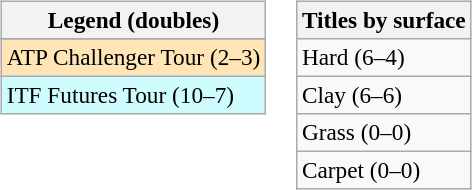<table>
<tr valign=top>
<td><br><table class=wikitable style=font-size:97%>
<tr>
<th>Legend (doubles)</th>
</tr>
<tr bgcolor=e5d1cb>
</tr>
<tr bgcolor=moccasin>
<td>ATP Challenger Tour (2–3)</td>
</tr>
<tr bgcolor=cffcff>
<td>ITF Futures Tour (10–7)</td>
</tr>
</table>
</td>
<td><br><table class=wikitable style=font-size:97%>
<tr>
<th>Titles by surface</th>
</tr>
<tr>
<td>Hard (6–4)</td>
</tr>
<tr>
<td>Clay (6–6)</td>
</tr>
<tr>
<td>Grass (0–0)</td>
</tr>
<tr>
<td>Carpet (0–0)</td>
</tr>
</table>
</td>
</tr>
</table>
